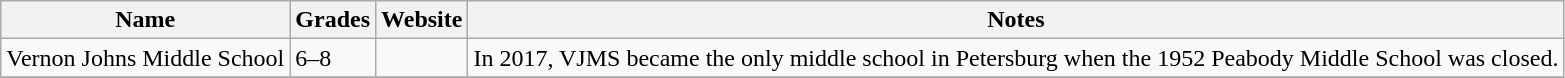<table class="wikitable">
<tr>
<th>Name</th>
<th>Grades</th>
<th>Website</th>
<th>Notes</th>
</tr>
<tr>
<td>Vernon Johns Middle School</td>
<td>6–8</td>
<td></td>
<td>In 2017, VJMS became the only middle school in Petersburg when the 1952 Peabody Middle School was closed.</td>
</tr>
<tr>
</tr>
</table>
